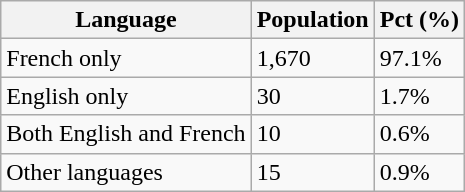<table class="wikitable">
<tr>
<th>Language</th>
<th>Population</th>
<th>Pct (%)</th>
</tr>
<tr>
<td>French only</td>
<td>1,670</td>
<td>97.1%</td>
</tr>
<tr>
<td>English only</td>
<td>30</td>
<td>1.7%</td>
</tr>
<tr>
<td>Both English and French</td>
<td>10</td>
<td>0.6%</td>
</tr>
<tr>
<td>Other languages</td>
<td>15</td>
<td>0.9%</td>
</tr>
</table>
